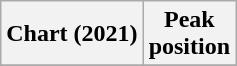<table class="wikitable plainrowheaders" style="text-align:center">
<tr>
<th scope="col">Chart (2021)</th>
<th scope="col">Peak<br> position</th>
</tr>
<tr>
</tr>
</table>
